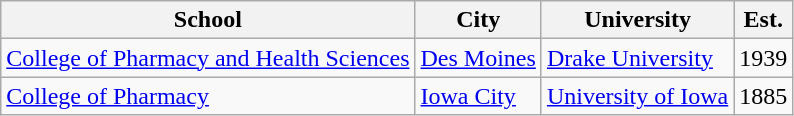<table class="wikitable sortable">
<tr>
<th scope="col">School</th>
<th scope="col">City</th>
<th scope="col">University</th>
<th scope="col">Est.</th>
</tr>
<tr>
<td><a href='#'>College of Pharmacy and Health Sciences</a></td>
<td><a href='#'>Des Moines</a></td>
<td><a href='#'>Drake University</a></td>
<td>1939</td>
</tr>
<tr>
<td><a href='#'>College of Pharmacy</a></td>
<td><a href='#'>Iowa City</a></td>
<td><a href='#'>University of Iowa</a></td>
<td>1885</td>
</tr>
</table>
